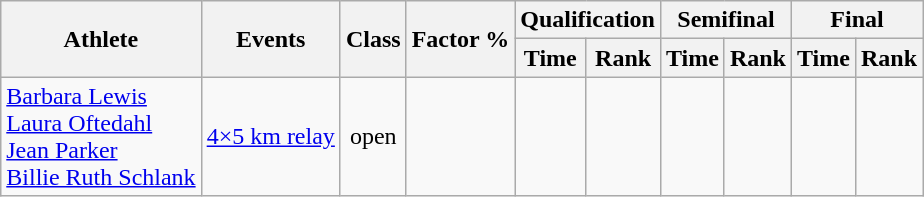<table class="wikitable">
<tr>
<th rowspan="2">Athlete</th>
<th rowspan="2">Events</th>
<th rowspan="2">Class</th>
<th rowspan="2">Factor %</th>
<th colspan="2">Qualification</th>
<th colspan="2">Semifinal</th>
<th colspan="2">Final</th>
</tr>
<tr>
<th>Time</th>
<th>Rank</th>
<th>Time</th>
<th>Rank</th>
<th>Time</th>
<th>Rank</th>
</tr>
<tr>
<td><a href='#'>Barbara Lewis</a> <br> <a href='#'>Laura Oftedahl</a> <br> <a href='#'>Jean Parker</a> <br> <a href='#'>Billie Ruth Schlank</a></td>
<td><a href='#'>4×5 km relay</a></td>
<td style="text-align:center;">open</td>
<td style="text-align:center;" rowspan="3"></td>
<td style="text-align:center;"></td>
<td style="text-align:center;"></td>
<td style="text-align:center;"></td>
<td style="text-align:center;"></td>
<td style="text-align:center;"></td>
<td style="text-align:center;"></td>
</tr>
</table>
